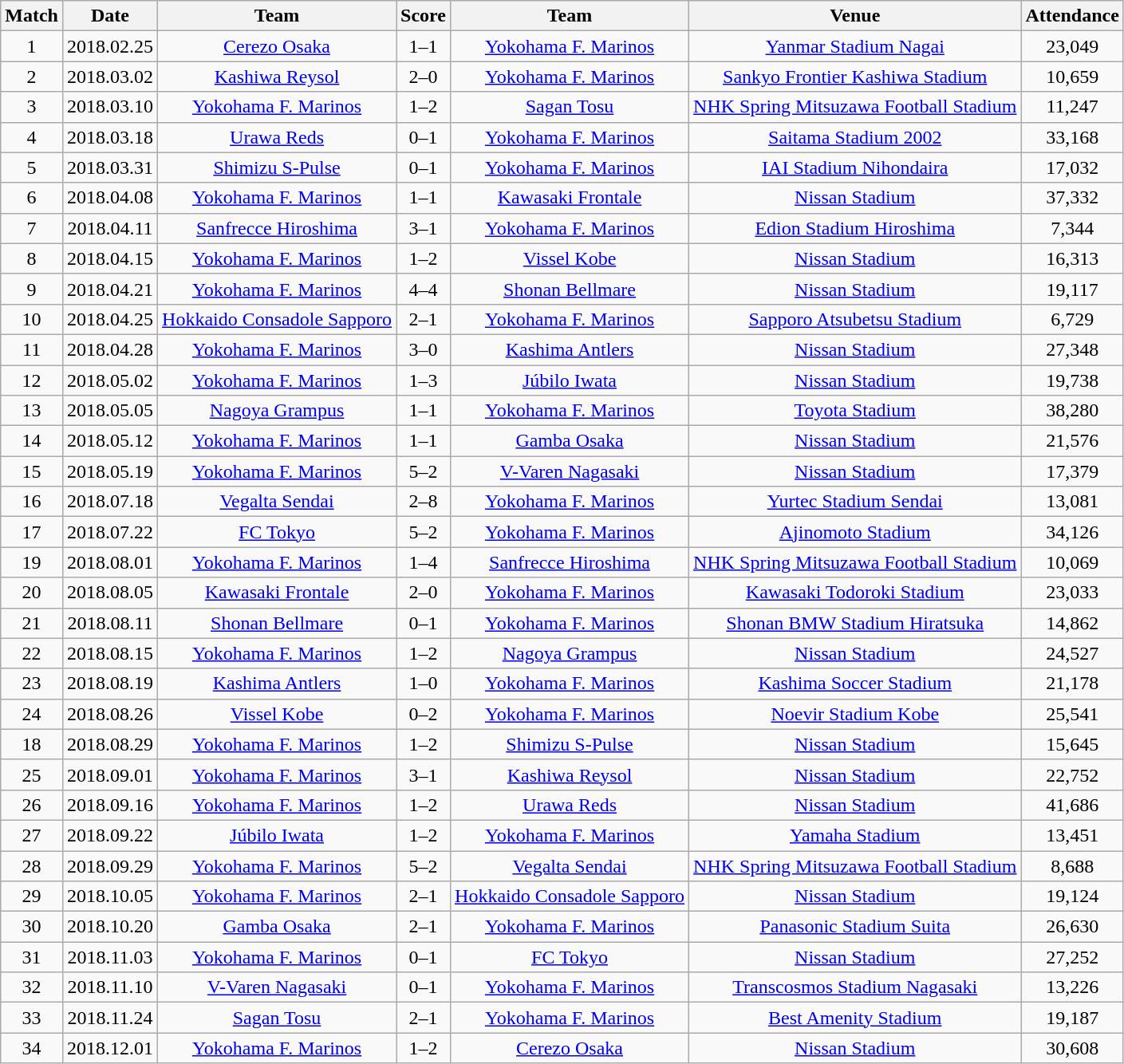<table class="wikitable" style="text-align:center;">
<tr>
<th>Match</th>
<th>Date</th>
<th>Team</th>
<th>Score</th>
<th>Team</th>
<th>Venue</th>
<th>Attendance</th>
</tr>
<tr>
<td>1</td>
<td>2018.02.25</td>
<td><a href='#'>Cerezo Osaka</a></td>
<td>1–1</td>
<td><a href='#'>Yokohama F. Marinos</a></td>
<td><a href='#'>Yanmar Stadium Nagai</a></td>
<td>23,049</td>
</tr>
<tr>
<td>2</td>
<td>2018.03.02</td>
<td><a href='#'>Kashiwa Reysol</a></td>
<td>2–0</td>
<td><a href='#'>Yokohama F. Marinos</a></td>
<td><a href='#'>Sankyo Frontier Kashiwa Stadium</a></td>
<td>10,659</td>
</tr>
<tr>
<td>3</td>
<td>2018.03.10</td>
<td><a href='#'>Yokohama F. Marinos</a></td>
<td>1–2</td>
<td><a href='#'>Sagan Tosu</a></td>
<td><a href='#'>NHK Spring Mitsuzawa Football Stadium</a></td>
<td>11,247</td>
</tr>
<tr>
<td>4</td>
<td>2018.03.18</td>
<td><a href='#'>Urawa Reds</a></td>
<td>0–1</td>
<td><a href='#'>Yokohama F. Marinos</a></td>
<td><a href='#'>Saitama Stadium 2002</a></td>
<td>33,168</td>
</tr>
<tr>
<td>5</td>
<td>2018.03.31</td>
<td><a href='#'>Shimizu S-Pulse</a></td>
<td>0–1</td>
<td><a href='#'>Yokohama F. Marinos</a></td>
<td><a href='#'>IAI Stadium Nihondaira</a></td>
<td>17,032</td>
</tr>
<tr>
<td>6</td>
<td>2018.04.08</td>
<td><a href='#'>Yokohama F. Marinos</a></td>
<td>1–1</td>
<td><a href='#'>Kawasaki Frontale</a></td>
<td><a href='#'>Nissan Stadium</a></td>
<td>37,332</td>
</tr>
<tr>
<td>7</td>
<td>2018.04.11</td>
<td><a href='#'>Sanfrecce Hiroshima</a></td>
<td>3–1</td>
<td><a href='#'>Yokohama F. Marinos</a></td>
<td><a href='#'>Edion Stadium Hiroshima</a></td>
<td>7,344</td>
</tr>
<tr>
<td>8</td>
<td>2018.04.15</td>
<td><a href='#'>Yokohama F. Marinos</a></td>
<td>1–2</td>
<td><a href='#'>Vissel Kobe</a></td>
<td><a href='#'>Nissan Stadium</a></td>
<td>16,313</td>
</tr>
<tr>
<td>9</td>
<td>2018.04.21</td>
<td><a href='#'>Yokohama F. Marinos</a></td>
<td>4–4</td>
<td><a href='#'>Shonan Bellmare</a></td>
<td><a href='#'>Nissan Stadium</a></td>
<td>19,117</td>
</tr>
<tr>
<td>10</td>
<td>2018.04.25</td>
<td><a href='#'>Hokkaido Consadole Sapporo</a></td>
<td>2–1</td>
<td><a href='#'>Yokohama F. Marinos</a></td>
<td><a href='#'>Sapporo Atsubetsu Stadium</a></td>
<td>6,729</td>
</tr>
<tr>
<td>11</td>
<td>2018.04.28</td>
<td><a href='#'>Yokohama F. Marinos</a></td>
<td>3–0</td>
<td><a href='#'>Kashima Antlers</a></td>
<td><a href='#'>Nissan Stadium</a></td>
<td>27,348</td>
</tr>
<tr>
<td>12</td>
<td>2018.05.02</td>
<td><a href='#'>Yokohama F. Marinos</a></td>
<td>1–3</td>
<td><a href='#'>Júbilo Iwata</a></td>
<td><a href='#'>Nissan Stadium</a></td>
<td>19,738</td>
</tr>
<tr>
<td>13</td>
<td>2018.05.05</td>
<td><a href='#'>Nagoya Grampus</a></td>
<td>1–1</td>
<td><a href='#'>Yokohama F. Marinos</a></td>
<td><a href='#'>Toyota Stadium</a></td>
<td>38,280</td>
</tr>
<tr>
<td>14</td>
<td>2018.05.12</td>
<td><a href='#'>Yokohama F. Marinos</a></td>
<td>1–1</td>
<td><a href='#'>Gamba Osaka</a></td>
<td><a href='#'>Nissan Stadium</a></td>
<td>21,576</td>
</tr>
<tr>
<td>15</td>
<td>2018.05.19</td>
<td><a href='#'>Yokohama F. Marinos</a></td>
<td>5–2</td>
<td><a href='#'>V-Varen Nagasaki</a></td>
<td><a href='#'>Nissan Stadium</a></td>
<td>17,379</td>
</tr>
<tr>
<td>16</td>
<td>2018.07.18</td>
<td><a href='#'>Vegalta Sendai</a></td>
<td>2–8</td>
<td><a href='#'>Yokohama F. Marinos</a></td>
<td><a href='#'>Yurtec Stadium Sendai</a></td>
<td>13,081</td>
</tr>
<tr>
<td>17</td>
<td>2018.07.22</td>
<td><a href='#'>FC Tokyo</a></td>
<td>5–2</td>
<td><a href='#'>Yokohama F. Marinos</a></td>
<td><a href='#'>Ajinomoto Stadium</a></td>
<td>34,126</td>
</tr>
<tr>
<td>19</td>
<td>2018.08.01</td>
<td><a href='#'>Yokohama F. Marinos</a></td>
<td>1–4</td>
<td><a href='#'>Sanfrecce Hiroshima</a></td>
<td><a href='#'>NHK Spring Mitsuzawa Football Stadium</a></td>
<td>10,069</td>
</tr>
<tr>
<td>20</td>
<td>2018.08.05</td>
<td><a href='#'>Kawasaki Frontale</a></td>
<td>2–0</td>
<td><a href='#'>Yokohama F. Marinos</a></td>
<td><a href='#'>Kawasaki Todoroki Stadium</a></td>
<td>23,033</td>
</tr>
<tr>
<td>21</td>
<td>2018.08.11</td>
<td><a href='#'>Shonan Bellmare</a></td>
<td>0–1</td>
<td><a href='#'>Yokohama F. Marinos</a></td>
<td><a href='#'>Shonan BMW Stadium Hiratsuka</a></td>
<td>14,862</td>
</tr>
<tr>
<td>22</td>
<td>2018.08.15</td>
<td><a href='#'>Yokohama F. Marinos</a></td>
<td>1–2</td>
<td><a href='#'>Nagoya Grampus</a></td>
<td><a href='#'>Nissan Stadium</a></td>
<td>24,527</td>
</tr>
<tr>
<td>23</td>
<td>2018.08.19</td>
<td><a href='#'>Kashima Antlers</a></td>
<td>1–0</td>
<td><a href='#'>Yokohama F. Marinos</a></td>
<td><a href='#'>Kashima Soccer Stadium</a></td>
<td>21,178</td>
</tr>
<tr>
<td>24</td>
<td>2018.08.26</td>
<td><a href='#'>Vissel Kobe</a></td>
<td>0–2</td>
<td><a href='#'>Yokohama F. Marinos</a></td>
<td><a href='#'>Noevir Stadium Kobe</a></td>
<td>25,541</td>
</tr>
<tr>
<td>18</td>
<td>2018.08.29</td>
<td><a href='#'>Yokohama F. Marinos</a></td>
<td>1–2</td>
<td><a href='#'>Shimizu S-Pulse</a></td>
<td><a href='#'>Nissan Stadium</a></td>
<td>15,645</td>
</tr>
<tr>
<td>25</td>
<td>2018.09.01</td>
<td><a href='#'>Yokohama F. Marinos</a></td>
<td>3–1</td>
<td><a href='#'>Kashiwa Reysol</a></td>
<td><a href='#'>Nissan Stadium</a></td>
<td>22,752</td>
</tr>
<tr>
<td>26</td>
<td>2018.09.16</td>
<td><a href='#'>Yokohama F. Marinos</a></td>
<td>1–2</td>
<td><a href='#'>Urawa Reds</a></td>
<td><a href='#'>Nissan Stadium</a></td>
<td>41,686</td>
</tr>
<tr>
<td>27</td>
<td>2018.09.22</td>
<td><a href='#'>Júbilo Iwata</a></td>
<td>1–2</td>
<td><a href='#'>Yokohama F. Marinos</a></td>
<td><a href='#'>Yamaha Stadium</a></td>
<td>13,451</td>
</tr>
<tr>
<td>28</td>
<td>2018.09.29</td>
<td><a href='#'>Yokohama F. Marinos</a></td>
<td>5–2</td>
<td><a href='#'>Vegalta Sendai</a></td>
<td><a href='#'>NHK Spring Mitsuzawa Football Stadium</a></td>
<td>8,688</td>
</tr>
<tr>
<td>29</td>
<td>2018.10.05</td>
<td><a href='#'>Yokohama F. Marinos</a></td>
<td>2–1</td>
<td><a href='#'>Hokkaido Consadole Sapporo</a></td>
<td><a href='#'>Nissan Stadium</a></td>
<td>19,124</td>
</tr>
<tr>
<td>30</td>
<td>2018.10.20</td>
<td><a href='#'>Gamba Osaka</a></td>
<td>2–1</td>
<td><a href='#'>Yokohama F. Marinos</a></td>
<td><a href='#'>Panasonic Stadium Suita</a></td>
<td>26,630</td>
</tr>
<tr>
<td>31</td>
<td>2018.11.03</td>
<td><a href='#'>Yokohama F. Marinos</a></td>
<td>0–1</td>
<td><a href='#'>FC Tokyo</a></td>
<td><a href='#'>Nissan Stadium</a></td>
<td>27,252</td>
</tr>
<tr>
<td>32</td>
<td>2018.11.10</td>
<td><a href='#'>V-Varen Nagasaki</a></td>
<td>0–1</td>
<td><a href='#'>Yokohama F. Marinos</a></td>
<td><a href='#'>Transcosmos Stadium Nagasaki</a></td>
<td>13,226</td>
</tr>
<tr>
<td>33</td>
<td>2018.11.24</td>
<td><a href='#'>Sagan Tosu</a></td>
<td>2–1</td>
<td><a href='#'>Yokohama F. Marinos</a></td>
<td><a href='#'>Best Amenity Stadium</a></td>
<td>19,187</td>
</tr>
<tr>
<td>34</td>
<td>2018.12.01</td>
<td><a href='#'>Yokohama F. Marinos</a></td>
<td>1–2</td>
<td><a href='#'>Cerezo Osaka</a></td>
<td><a href='#'>Nissan Stadium</a></td>
<td>30,608</td>
</tr>
</table>
